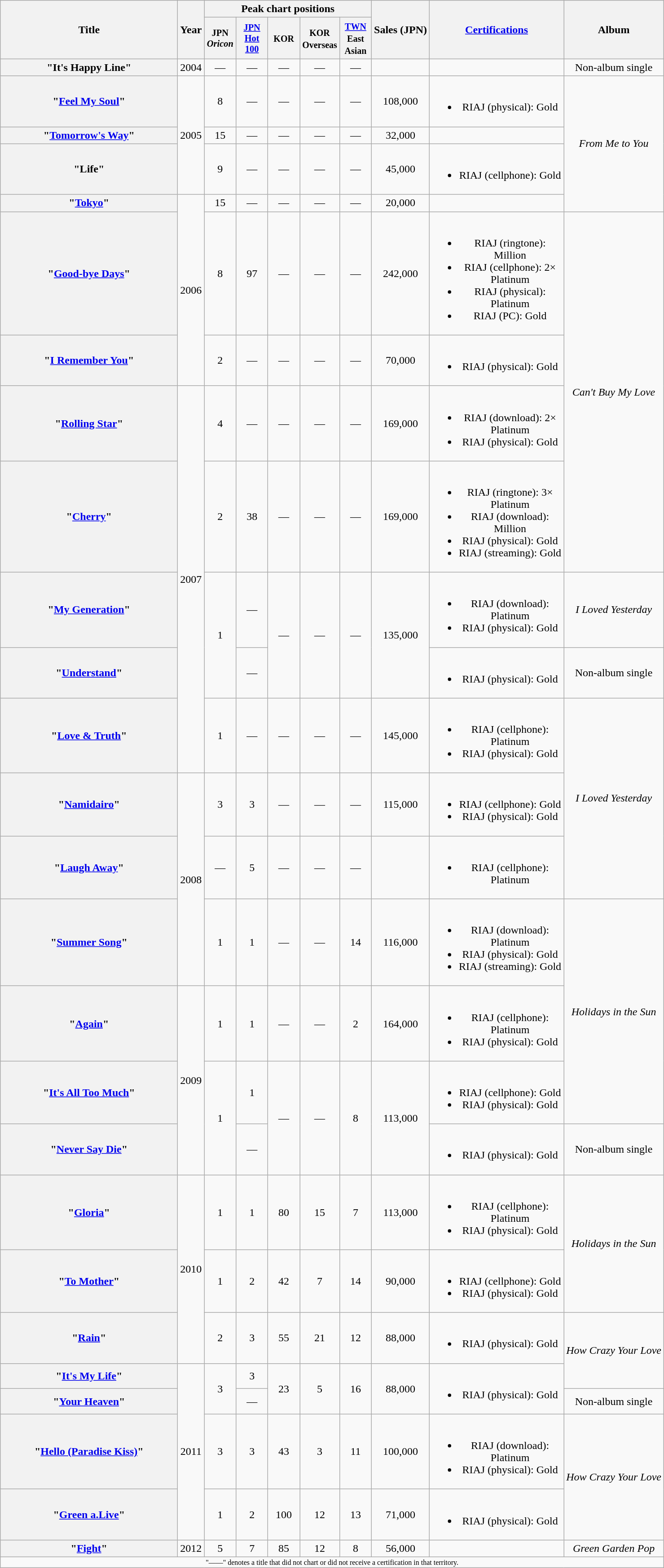<table class="wikitable plainrowheaders" style="text-align:center;">
<tr>
<th scope="col" rowspan="2" style="width:16em;">Title</th>
<th scope="col" rowspan="2">Year</th>
<th scope="col" colspan="5">Peak chart positions</th>
<th scope="col" rowspan="2">Sales (JPN)</th>
<th scope="col" rowspan="2" style="width:12em;"><a href='#'>Certifications</a></th>
<th scope="col" rowspan="2">Album</th>
</tr>
<tr>
<th style="width:3em;font-size:85%">JPN <em>Oricon</em><br></th>
<th style="width:3em;font-size:85%"><a href='#'>JPN Hot 100</a><br></th>
<th style="width:2.5em;"><small>KOR</small><br></th>
<th style="width:2.5em;"><small>KOR<br>Overseas</small><br></th>
<th style="width:2.5em;"><small><a href='#'>TWN</a> East Asian</small><br></th>
</tr>
<tr>
<th scope="row">"It's Happy Line"</th>
<td rowspan="1">2004</td>
<td>—</td>
<td>—</td>
<td>—</td>
<td>—</td>
<td>—</td>
<td></td>
<td></td>
<td rowspan=1>Non-album single</td>
</tr>
<tr>
<th scope="row">"<a href='#'>Feel My Soul</a>"</th>
<td rowspan="3">2005</td>
<td>8</td>
<td>—</td>
<td>—</td>
<td>—</td>
<td>—</td>
<td>108,000</td>
<td><br><ul><li>RIAJ <span>(physical)</span>: Gold</li></ul></td>
<td rowspan=4><em>From Me to You</em></td>
</tr>
<tr>
<th scope="row">"<a href='#'>Tomorrow's Way</a>"</th>
<td>15</td>
<td>—</td>
<td>—</td>
<td>—</td>
<td>—</td>
<td>32,000</td>
<td></td>
</tr>
<tr>
<th scope="row">"Life"</th>
<td>9</td>
<td>—</td>
<td>—</td>
<td>—</td>
<td>—</td>
<td>45,000</td>
<td><br><ul><li>RIAJ <span>(cellphone)</span>: Gold</li></ul></td>
</tr>
<tr>
<th scope="row">"<a href='#'>Tokyo</a>"</th>
<td rowspan="3">2006</td>
<td>15</td>
<td>—</td>
<td>—</td>
<td>—</td>
<td>—</td>
<td>20,000</td>
<td></td>
</tr>
<tr>
<th scope="row">"<a href='#'>Good-bye Days</a>"</th>
<td>8</td>
<td>97</td>
<td>—</td>
<td>—</td>
<td>—</td>
<td>242,000</td>
<td><br><ul><li>RIAJ <span>(ringtone)</span>: Million</li><li>RIAJ <span>(cellphone)</span>: 2× Platinum</li><li>RIAJ <span>(physical)</span>: Platinum</li><li>RIAJ <span>(PC)</span>: Gold</li></ul></td>
<td rowspan=4><em>Can't Buy My Love</em></td>
</tr>
<tr>
<th scope="row">"<a href='#'>I Remember You</a>"</th>
<td>2</td>
<td>—</td>
<td>—</td>
<td>—</td>
<td>—</td>
<td>70,000</td>
<td><br><ul><li>RIAJ <span>(physical)</span>: Gold</li></ul></td>
</tr>
<tr>
<th scope="row">"<a href='#'>Rolling Star</a>"</th>
<td rowspan="5">2007</td>
<td>4</td>
<td>—</td>
<td>—</td>
<td>—</td>
<td>—</td>
<td>169,000</td>
<td><br><ul><li>RIAJ <span>(download)</span>: 2× Platinum</li><li>RIAJ <span>(physical)</span>: Gold</li></ul></td>
</tr>
<tr>
<th scope="row">"<a href='#'>Cherry</a>"</th>
<td>2</td>
<td>38</td>
<td>—</td>
<td>—</td>
<td>—</td>
<td>169,000</td>
<td><br><ul><li>RIAJ <span>(ringtone)</span>: 3× Platinum</li><li>RIAJ <span>(download)</span>: Million</li><li>RIAJ <span>(physical)</span>: Gold</li><li>RIAJ <span>(streaming)</span>: Gold</li></ul></td>
</tr>
<tr>
<th scope="row">"<a href='#'>My Generation</a>"</th>
<td rowspan="2">1</td>
<td>—</td>
<td rowspan="2">—</td>
<td rowspan="2">—</td>
<td rowspan="2">—</td>
<td rowspan="2">135,000</td>
<td><br><ul><li>RIAJ <span>(download)</span>: Platinum</li><li>RIAJ <span>(physical)</span>: Gold</li></ul></td>
<td rowspan="1"><em>I Loved Yesterday</em></td>
</tr>
<tr>
<th scope="row">"<a href='#'>Understand</a>"</th>
<td>—</td>
<td><br><ul><li>RIAJ <span>(physical)</span>: Gold</li></ul></td>
<td rowspan="1">Non-album single</td>
</tr>
<tr>
<th scope="row">"<a href='#'>Love & Truth</a>"</th>
<td>1</td>
<td>—</td>
<td>—</td>
<td>—</td>
<td>—</td>
<td>145,000</td>
<td><br><ul><li>RIAJ <span>(cellphone)</span>: Platinum</li><li>RIAJ <span>(physical)</span>: Gold</li></ul></td>
<td rowspan="3"><em>I Loved Yesterday</em></td>
</tr>
<tr>
<th scope="row">"<a href='#'>Namidairo</a>"</th>
<td rowspan="3">2008</td>
<td>3</td>
<td>3</td>
<td>—</td>
<td>—</td>
<td>—</td>
<td>115,000</td>
<td><br><ul><li>RIAJ <span>(cellphone)</span>: Gold</li><li>RIAJ <span>(physical)</span>: Gold</li></ul></td>
</tr>
<tr>
<th scope="row">"<a href='#'>Laugh Away</a>"</th>
<td>—</td>
<td>5</td>
<td>—</td>
<td>—</td>
<td>—</td>
<td></td>
<td><br><ul><li>RIAJ <span>(cellphone)</span>: Platinum</li></ul></td>
</tr>
<tr>
<th scope="row">"<a href='#'>Summer Song</a>"</th>
<td>1</td>
<td>1</td>
<td>—</td>
<td>—</td>
<td>14</td>
<td>116,000</td>
<td><br><ul><li>RIAJ <span>(download)</span>: Platinum</li><li>RIAJ <span>(physical)</span>: Gold</li><li>RIAJ <span>(streaming)</span>: Gold</li></ul></td>
<td rowspan="3"><em>Holidays in the Sun</em></td>
</tr>
<tr>
<th scope="row">"<a href='#'>Again</a>"</th>
<td rowspan="3">2009</td>
<td>1</td>
<td>1</td>
<td>—</td>
<td>—</td>
<td>2</td>
<td>164,000</td>
<td><br><ul><li>RIAJ <span>(cellphone)</span>: Platinum</li><li>RIAJ <span>(physical)</span>: Gold</li></ul></td>
</tr>
<tr>
<th scope="row">"<a href='#'>It's All Too Much</a>"</th>
<td rowspan="2">1</td>
<td>1</td>
<td rowspan="2">—</td>
<td rowspan="2">—</td>
<td rowspan="2">8</td>
<td rowspan="2">113,000</td>
<td><br><ul><li>RIAJ <span>(cellphone)</span>: Gold</li><li>RIAJ <span>(physical)</span>: Gold</li></ul></td>
</tr>
<tr>
<th scope="row">"<a href='#'>Never Say Die</a>"</th>
<td>—</td>
<td><br><ul><li>RIAJ <span>(physical)</span>: Gold</li></ul></td>
<td rowspan="1">Non-album single</td>
</tr>
<tr>
<th scope="row">"<a href='#'>Gloria</a>"</th>
<td rowspan="3">2010</td>
<td>1</td>
<td>1</td>
<td>80</td>
<td>15</td>
<td>7</td>
<td>113,000</td>
<td><br><ul><li>RIAJ <span>(cellphone)</span>: Platinum</li><li>RIAJ <span>(physical)</span>: Gold</li></ul></td>
<td rowspan="2"><em>Holidays in the Sun</em></td>
</tr>
<tr>
<th scope="row">"<a href='#'>To Mother</a>"</th>
<td>1</td>
<td>2</td>
<td>42</td>
<td>7</td>
<td>14</td>
<td>90,000</td>
<td><br><ul><li>RIAJ <span>(cellphone)</span>: Gold</li><li>RIAJ <span>(physical)</span>: Gold</li></ul></td>
</tr>
<tr>
<th scope="row">"<a href='#'>Rain</a>"</th>
<td>2</td>
<td>3</td>
<td>55</td>
<td>21</td>
<td>12</td>
<td>88,000</td>
<td><br><ul><li>RIAJ <span>(physical)</span>: Gold</li></ul></td>
<td rowspan="2"><em>How Crazy Your Love</em></td>
</tr>
<tr>
<th scope="row">"<a href='#'>It's My Life</a>"</th>
<td rowspan="4">2011</td>
<td rowspan="2">3</td>
<td>3</td>
<td rowspan="2">23</td>
<td rowspan="2">5</td>
<td rowspan="2">16</td>
<td rowspan="2">88,000</td>
<td rowspan="2"><br><ul><li>RIAJ <span>(physical)</span>: Gold</li></ul></td>
</tr>
<tr>
<th scope="row">"<a href='#'>Your Heaven</a>"</th>
<td>—</td>
<td rowspan="1">Non-album single</td>
</tr>
<tr>
<th scope="row">"<a href='#'>Hello (Paradise Kiss)</a>"</th>
<td>3</td>
<td>3</td>
<td>43</td>
<td>3</td>
<td>11</td>
<td>100,000</td>
<td><br><ul><li>RIAJ <span>(download)</span>: Platinum</li><li>RIAJ <span>(physical)</span>: Gold</li></ul></td>
<td rowspan="2"><em>How Crazy Your Love</em></td>
</tr>
<tr>
<th scope="row">"<a href='#'>Green a.Live</a>"</th>
<td>1</td>
<td>2</td>
<td>100</td>
<td>12</td>
<td>13</td>
<td>71,000</td>
<td><br><ul><li>RIAJ <span>(physical)</span>: Gold</li></ul></td>
</tr>
<tr>
<th scope="row">"<a href='#'>Fight</a>"</th>
<td rowspan="1">2012</td>
<td>5</td>
<td>7</td>
<td>85</td>
<td>12</td>
<td>8</td>
<td>56,000</td>
<td></td>
<td rowspan="1"><em>Green Garden Pop</em></td>
</tr>
<tr>
<td align="center" colspan="19" style="font-size: 8pt">"——" denotes a title that did not chart or did not receive a certification in that territory.</td>
</tr>
</table>
